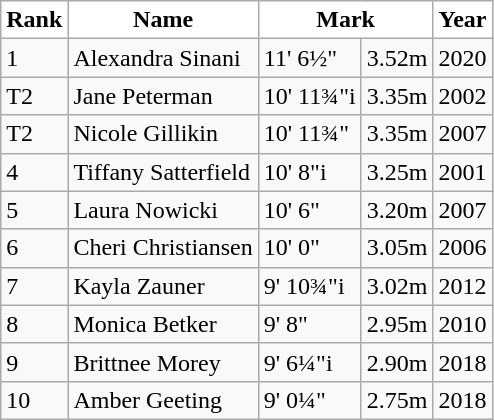<table class="wikitable">
<tr>
<th style="background:white">Rank</th>
<th style="background:white">Name</th>
<th colspan="2" style="background:white">Mark</th>
<th style="background:white">Year</th>
</tr>
<tr>
<td>1</td>
<td>Alexandra Sinani</td>
<td>11' 6½"</td>
<td>3.52m</td>
<td>2020</td>
</tr>
<tr>
<td>T2</td>
<td>Jane Peterman</td>
<td>10' 11¾"i</td>
<td>3.35m</td>
<td>2002</td>
</tr>
<tr>
<td>T2</td>
<td>Nicole Gillikin</td>
<td>10' 11¾"</td>
<td>3.35m</td>
<td>2007</td>
</tr>
<tr>
<td>4</td>
<td>Tiffany Satterfield</td>
<td>10' 8"i</td>
<td>3.25m</td>
<td>2001</td>
</tr>
<tr>
<td>5</td>
<td>Laura Nowicki</td>
<td>10' 6"</td>
<td>3.20m</td>
<td>2007</td>
</tr>
<tr>
<td>6</td>
<td>Cheri Christiansen</td>
<td>10' 0"</td>
<td>3.05m</td>
<td>2006</td>
</tr>
<tr>
<td>7</td>
<td>Kayla Zauner</td>
<td>9' 10¾"i</td>
<td>3.02m</td>
<td>2012</td>
</tr>
<tr>
<td>8</td>
<td>Monica Betker</td>
<td>9' 8"</td>
<td>2.95m</td>
<td>2010</td>
</tr>
<tr>
<td>9</td>
<td>Brittnee Morey</td>
<td>9' 6¼"i</td>
<td>2.90m</td>
<td>2018</td>
</tr>
<tr>
<td>10</td>
<td>Amber Geeting</td>
<td>9' 0¼"</td>
<td>2.75m</td>
<td>2018</td>
</tr>
</table>
